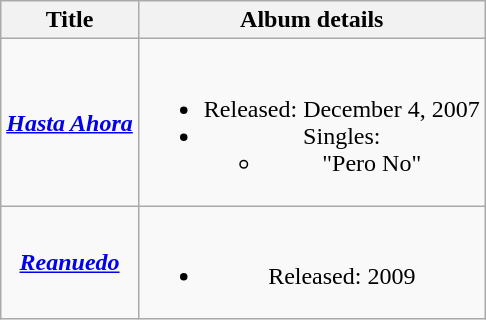<table class="wikitable plainrowheaders" style="text-align:center;">
<tr>
<th scope="col">Title</th>
<th scope="col">Album details</th>
</tr>
<tr>
<td><strong><em><a href='#'>Hasta Ahora</a></em></strong></td>
<td><br><ul><li>Released: December 4, 2007</li><li>Singles:<ul><li>"Pero No"</li></ul></li></ul></td>
</tr>
<tr>
<td><strong><em><a href='#'>Reanuedo</a></em></strong></td>
<td><br><ul><li>Released: 2009</li></ul></td>
</tr>
</table>
